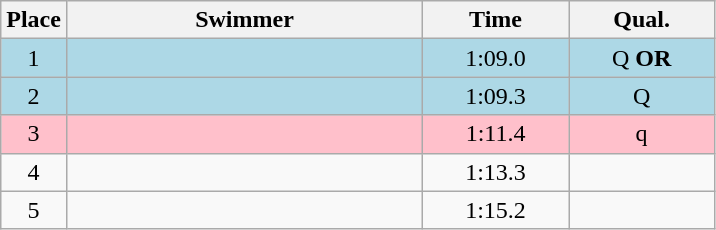<table class=wikitable style="text-align:center">
<tr>
<th>Place</th>
<th width=230>Swimmer</th>
<th width=90>Time</th>
<th width=90>Qual.</th>
</tr>
<tr bgcolor=lightblue>
<td>1</td>
<td align=left></td>
<td>1:09.0</td>
<td>Q <strong>OR</strong></td>
</tr>
<tr bgcolor=lightblue>
<td>2</td>
<td align=left></td>
<td>1:09.3</td>
<td>Q</td>
</tr>
<tr bgcolor=pink>
<td>3</td>
<td align=left></td>
<td>1:11.4</td>
<td>q</td>
</tr>
<tr>
<td>4</td>
<td align=left></td>
<td>1:13.3</td>
<td></td>
</tr>
<tr>
<td>5</td>
<td align=left></td>
<td>1:15.2</td>
<td></td>
</tr>
</table>
